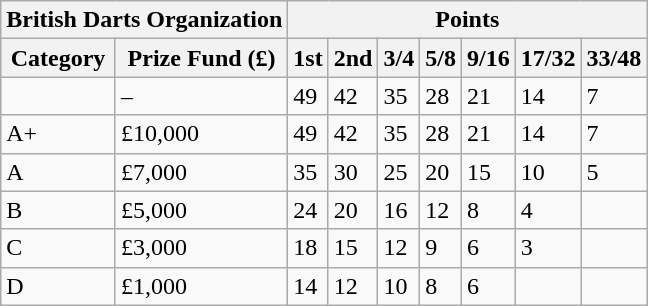<table class="wikitable">
<tr>
<th colspan=2>British Darts Organization</th>
<th colspan=7>Points</th>
</tr>
<tr>
<th>Category</th>
<th>Prize Fund (£)</th>
<th>1st</th>
<th>2nd</th>
<th>3/4</th>
<th>5/8</th>
<th>9/16</th>
<th>17/32</th>
<th>33/48</th>
</tr>
<tr>
<td style="background:# ;"></td>
<td>–</td>
<td>49</td>
<td>42</td>
<td>35</td>
<td>28</td>
<td>21</td>
<td>14</td>
<td>7</td>
</tr>
<tr>
<td style="background:# ;">A+</td>
<td>£10,000</td>
<td>49</td>
<td>42</td>
<td>35</td>
<td>28</td>
<td>21</td>
<td>14</td>
<td>7</td>
</tr>
<tr>
<td style="background:# ;">A</td>
<td>£7,000</td>
<td>35</td>
<td>30</td>
<td>25</td>
<td>20</td>
<td>15</td>
<td>10</td>
<td>5</td>
</tr>
<tr>
<td style="background:# ;">B</td>
<td>£5,000</td>
<td>24</td>
<td>20</td>
<td>16</td>
<td>12</td>
<td>8</td>
<td>4</td>
<td></td>
</tr>
<tr>
<td style="background:# ;">C</td>
<td>£3,000</td>
<td>18</td>
<td>15</td>
<td>12</td>
<td>9</td>
<td>6</td>
<td>3</td>
<td></td>
</tr>
<tr>
<td style="background:# ;">D</td>
<td>£1,000</td>
<td>14</td>
<td>12</td>
<td>10</td>
<td>8</td>
<td>6</td>
<td></td>
<td></td>
</tr>
</table>
